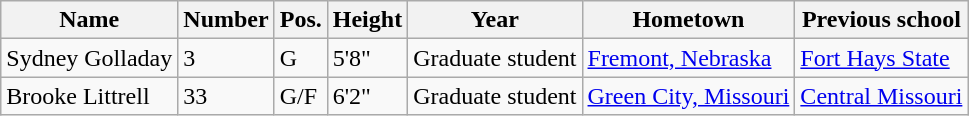<table class="wikitable" border="1">
<tr>
<th>Name</th>
<th>Number</th>
<th>Pos.</th>
<th>Height</th>
<th>Year</th>
<th>Hometown</th>
<th>Previous school</th>
</tr>
<tr>
<td>Sydney Golladay</td>
<td>3</td>
<td>G</td>
<td>5'8"</td>
<td>Graduate student</td>
<td><a href='#'>Fremont, Nebraska</a></td>
<td><a href='#'>Fort Hays State</a></td>
</tr>
<tr>
<td>Brooke Littrell</td>
<td>33</td>
<td>G/F</td>
<td>6'2"</td>
<td>Graduate student</td>
<td><a href='#'>Green City, Missouri</a></td>
<td><a href='#'>Central Missouri</a></td>
</tr>
</table>
